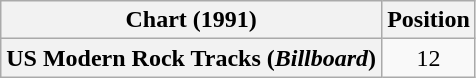<table class="wikitable plainrowheaders" style="text-align:center">
<tr>
<th scope="col">Chart (1991)</th>
<th scope="col">Position</th>
</tr>
<tr>
<th scope="row">US Modern Rock Tracks (<em>Billboard</em>)</th>
<td>12</td>
</tr>
</table>
